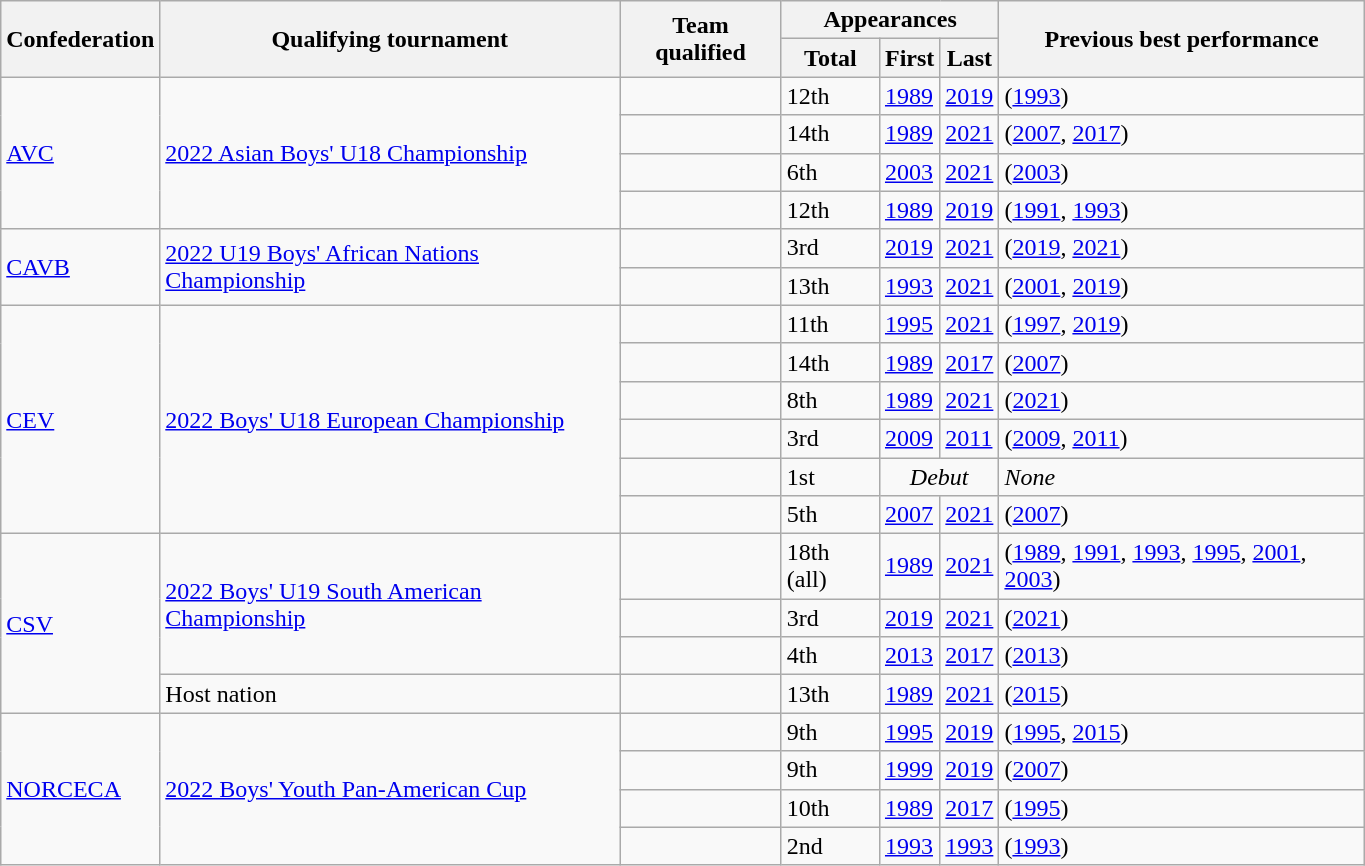<table class="wikitable" width=910>
<tr>
<th rowspan=2>Confederation</th>
<th rowspan=2>Qualifying tournament</th>
<th rowspan=2>Team qualified</th>
<th colspan=3 data-sort-type="number">Appearances</th>
<th rowspan=2>Previous best performance</th>
</tr>
<tr>
<th>Total</th>
<th>First</th>
<th>Last</th>
</tr>
<tr>
<td rowspan=4><a href='#'>AVC</a><br></td>
<td rowspan=4><a href='#'>2022 Asian Boys' U18 Championship</a><br></td>
<td></td>
<td>12th</td>
<td><a href='#'>1989</a></td>
<td><a href='#'>2019</a></td>
<td> (<a href='#'>1993</a>)</td>
</tr>
<tr>
<td></td>
<td>14th</td>
<td><a href='#'>1989</a></td>
<td><a href='#'>2021</a></td>
<td> (<a href='#'>2007</a>, <a href='#'>2017</a>)</td>
</tr>
<tr>
<td></td>
<td>6th</td>
<td><a href='#'>2003</a></td>
<td><a href='#'>2021</a></td>
<td> (<a href='#'>2003</a>)</td>
</tr>
<tr>
<td></td>
<td>12th</td>
<td><a href='#'>1989</a></td>
<td><a href='#'>2019</a></td>
<td> (<a href='#'>1991</a>, <a href='#'>1993</a>)</td>
</tr>
<tr>
<td rowspan=2><a href='#'>CAVB</a><br></td>
<td rowspan=2><a href='#'>2022 U19 Boys' African Nations Championship</a><br></td>
<td></td>
<td>3rd</td>
<td><a href='#'>2019</a></td>
<td><a href='#'>2021</a></td>
<td> (<a href='#'>2019</a>, <a href='#'>2021</a>)</td>
</tr>
<tr>
<td></td>
<td>13th</td>
<td><a href='#'>1993</a></td>
<td><a href='#'>2021</a></td>
<td> (<a href='#'>2001</a>, <a href='#'>2019</a>)</td>
</tr>
<tr>
<td rowspan=6><a href='#'>CEV</a><br></td>
<td rowspan=6><a href='#'>2022 Boys' U18 European Championship</a><br></td>
<td></td>
<td>11th</td>
<td><a href='#'>1995</a></td>
<td><a href='#'>2021</a></td>
<td> (<a href='#'>1997</a>, <a href='#'>2019</a>)</td>
</tr>
<tr>
<td></td>
<td>14th</td>
<td><a href='#'>1989</a></td>
<td><a href='#'>2017</a></td>
<td> (<a href='#'>2007</a>)</td>
</tr>
<tr>
<td></td>
<td>8th</td>
<td><a href='#'>1989</a></td>
<td><a href='#'>2021</a></td>
<td> (<a href='#'>2021</a>)</td>
</tr>
<tr>
<td></td>
<td>3rd</td>
<td><a href='#'>2009</a></td>
<td><a href='#'>2011</a></td>
<td> (<a href='#'>2009</a>, <a href='#'>2011</a>)</td>
</tr>
<tr>
<td></td>
<td>1st</td>
<td colspan=2 align=center><em>Debut</em></td>
<td><em>None</em></td>
</tr>
<tr>
<td></td>
<td>5th</td>
<td><a href='#'>2007</a></td>
<td><a href='#'>2021</a></td>
<td> (<a href='#'>2007</a>)</td>
</tr>
<tr>
<td rowspan=4><a href='#'>CSV</a><br></td>
<td rowspan=3><a href='#'>2022 Boys' U19 South American Championship</a><br></td>
<td></td>
<td>18th (all)</td>
<td><a href='#'>1989</a></td>
<td><a href='#'>2021</a></td>
<td> (<a href='#'>1989</a>, <a href='#'>1991</a>, <a href='#'>1993</a>, <a href='#'>1995</a>, <a href='#'>2001</a>, <a href='#'>2003</a>)</td>
</tr>
<tr>
<td></td>
<td>3rd</td>
<td><a href='#'>2019</a></td>
<td><a href='#'>2021</a></td>
<td> (<a href='#'>2021</a>)</td>
</tr>
<tr>
<td></td>
<td>4th</td>
<td><a href='#'>2013</a></td>
<td><a href='#'>2017</a></td>
<td> (<a href='#'>2013</a>)</td>
</tr>
<tr>
<td>Host nation</td>
<td></td>
<td>13th</td>
<td><a href='#'>1989</a></td>
<td><a href='#'>2021</a></td>
<td> (<a href='#'>2015</a>)</td>
</tr>
<tr>
<td rowspan=4><a href='#'>NORCECA</a><br></td>
<td rowspan=4><a href='#'>2022 Boys' Youth Pan-American Cup</a><br></td>
<td></td>
<td>9th</td>
<td><a href='#'>1995</a></td>
<td><a href='#'>2019</a></td>
<td> (<a href='#'>1995</a>, <a href='#'>2015</a>)</td>
</tr>
<tr>
<td></td>
<td>9th</td>
<td><a href='#'>1999</a></td>
<td><a href='#'>2019</a></td>
<td> (<a href='#'>2007</a>)</td>
</tr>
<tr>
<td></td>
<td>10th</td>
<td><a href='#'>1989</a></td>
<td><a href='#'>2017</a></td>
<td> (<a href='#'>1995</a>)</td>
</tr>
<tr>
<td></td>
<td>2nd</td>
<td><a href='#'>1993</a></td>
<td><a href='#'>1993</a></td>
<td> (<a href='#'>1993</a>)</td>
</tr>
</table>
